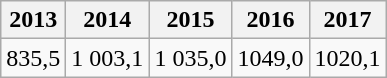<table class="wikitable">
<tr>
<th>2013</th>
<th>2014</th>
<th>2015</th>
<th>2016</th>
<th>2017</th>
</tr>
<tr>
<td>835,5</td>
<td>1 003,1</td>
<td>1 035,0</td>
<td>1049,0</td>
<td>1020,1</td>
</tr>
</table>
